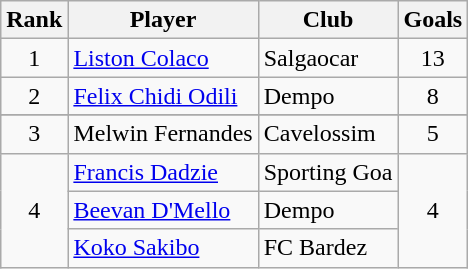<table class="wikitable" style="text-align:center">
<tr>
<th>Rank</th>
<th>Player</th>
<th>Club</th>
<th>Goals</th>
</tr>
<tr>
<td>1</td>
<td align="left"> <a href='#'>Liston Colaco</a></td>
<td align="left">Salgaocar</td>
<td>13</td>
</tr>
<tr>
<td>2</td>
<td align="left"> <a href='#'>Felix Chidi Odili</a></td>
<td align="left">Dempo</td>
<td>8</td>
</tr>
<tr>
</tr>
<tr>
<td rowspan="1">3</td>
<td align="left"> Melwin Fernandes</td>
<td align="left">Cavelossim</td>
<td rowspan="1">5</td>
</tr>
<tr>
<td rowspan="3">4</td>
<td align="left"> <a href='#'>Francis Dadzie</a></td>
<td align="left">Sporting Goa</td>
<td rowspan="3">4</td>
</tr>
<tr>
<td align="left"> <a href='#'>Beevan D'Mello</a></td>
<td align="left">Dempo</td>
</tr>
<tr>
<td align="left"> <a href='#'>Koko Sakibo</a></td>
<td align="left">FC Bardez</td>
</tr>
</table>
